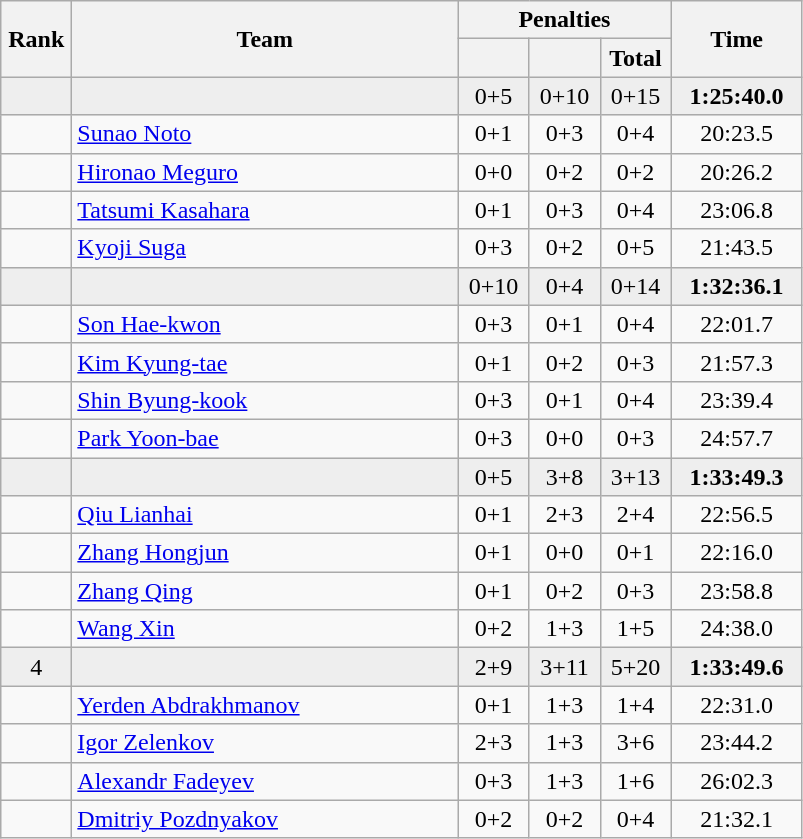<table class=wikitable style="text-align:center">
<tr>
<th rowspan=2 width=40>Rank</th>
<th rowspan=2 width=250>Team</th>
<th colspan=3>Penalties</th>
<th rowspan=2 width=80>Time</th>
</tr>
<tr>
<th width=40></th>
<th width=40></th>
<th width=40>Total</th>
</tr>
<tr bgcolor=eeeeee>
<td></td>
<td align=left></td>
<td>0+5</td>
<td>0+10</td>
<td>0+15</td>
<td><strong>1:25:40.0</strong></td>
</tr>
<tr>
<td></td>
<td align=left><a href='#'>Sunao Noto</a></td>
<td>0+1</td>
<td>0+3</td>
<td>0+4</td>
<td>20:23.5</td>
</tr>
<tr>
<td></td>
<td align=left><a href='#'>Hironao Meguro</a></td>
<td>0+0</td>
<td>0+2</td>
<td>0+2</td>
<td>20:26.2</td>
</tr>
<tr>
<td></td>
<td align=left><a href='#'>Tatsumi Kasahara</a></td>
<td>0+1</td>
<td>0+3</td>
<td>0+4</td>
<td>23:06.8</td>
</tr>
<tr>
<td></td>
<td align=left><a href='#'>Kyoji Suga</a></td>
<td>0+3</td>
<td>0+2</td>
<td>0+5</td>
<td>21:43.5</td>
</tr>
<tr bgcolor=eeeeee>
<td></td>
<td align=left></td>
<td>0+10</td>
<td>0+4</td>
<td>0+14</td>
<td><strong>1:32:36.1</strong></td>
</tr>
<tr>
<td></td>
<td align=left><a href='#'>Son Hae-kwon</a></td>
<td>0+3</td>
<td>0+1</td>
<td>0+4</td>
<td>22:01.7</td>
</tr>
<tr>
<td></td>
<td align=left><a href='#'>Kim Kyung-tae</a></td>
<td>0+1</td>
<td>0+2</td>
<td>0+3</td>
<td>21:57.3</td>
</tr>
<tr>
<td></td>
<td align=left><a href='#'>Shin Byung-kook</a></td>
<td>0+3</td>
<td>0+1</td>
<td>0+4</td>
<td>23:39.4</td>
</tr>
<tr>
<td></td>
<td align=left><a href='#'>Park Yoon-bae</a></td>
<td>0+3</td>
<td>0+0</td>
<td>0+3</td>
<td>24:57.7</td>
</tr>
<tr bgcolor=eeeeee>
<td></td>
<td align=left></td>
<td>0+5</td>
<td>3+8</td>
<td>3+13</td>
<td><strong>1:33:49.3</strong></td>
</tr>
<tr>
<td></td>
<td align=left><a href='#'>Qiu Lianhai</a></td>
<td>0+1</td>
<td>2+3</td>
<td>2+4</td>
<td>22:56.5</td>
</tr>
<tr>
<td></td>
<td align=left><a href='#'>Zhang Hongjun</a></td>
<td>0+1</td>
<td>0+0</td>
<td>0+1</td>
<td>22:16.0</td>
</tr>
<tr>
<td></td>
<td align=left><a href='#'>Zhang Qing</a></td>
<td>0+1</td>
<td>0+2</td>
<td>0+3</td>
<td>23:58.8</td>
</tr>
<tr>
<td></td>
<td align=left><a href='#'>Wang Xin</a></td>
<td>0+2</td>
<td>1+3</td>
<td>1+5</td>
<td>24:38.0</td>
</tr>
<tr bgcolor=eeeeee>
<td>4</td>
<td align=left></td>
<td>2+9</td>
<td>3+11</td>
<td>5+20</td>
<td><strong>1:33:49.6</strong></td>
</tr>
<tr>
<td></td>
<td align=left><a href='#'>Yerden Abdrakhmanov</a></td>
<td>0+1</td>
<td>1+3</td>
<td>1+4</td>
<td>22:31.0</td>
</tr>
<tr>
<td></td>
<td align=left><a href='#'>Igor Zelenkov</a></td>
<td>2+3</td>
<td>1+3</td>
<td>3+6</td>
<td>23:44.2</td>
</tr>
<tr>
<td></td>
<td align=left><a href='#'>Alexandr Fadeyev</a></td>
<td>0+3</td>
<td>1+3</td>
<td>1+6</td>
<td>26:02.3</td>
</tr>
<tr>
<td></td>
<td align=left><a href='#'>Dmitriy Pozdnyakov</a></td>
<td>0+2</td>
<td>0+2</td>
<td>0+4</td>
<td>21:32.1</td>
</tr>
</table>
